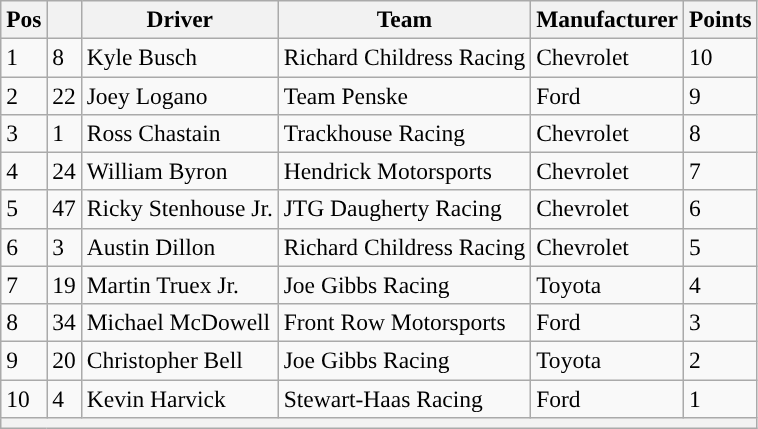<table class="wikitable" style="font-size:98%">
<tr>
<th>Pos</th>
<th></th>
<th>Driver</th>
<th>Team</th>
<th>Manufacturer</th>
<th>Points</th>
</tr>
<tr>
<td>1</td>
<td>8</td>
<td>Kyle Busch</td>
<td>Richard Childress Racing</td>
<td>Chevrolet</td>
<td>10</td>
</tr>
<tr>
<td>2</td>
<td>22</td>
<td>Joey Logano</td>
<td>Team Penske</td>
<td>Ford</td>
<td>9</td>
</tr>
<tr>
<td>3</td>
<td>1</td>
<td>Ross Chastain</td>
<td>Trackhouse Racing</td>
<td>Chevrolet</td>
<td>8</td>
</tr>
<tr>
<td>4</td>
<td>24</td>
<td>William Byron</td>
<td>Hendrick Motorsports</td>
<td>Chevrolet</td>
<td>7</td>
</tr>
<tr>
<td>5</td>
<td>47</td>
<td>Ricky Stenhouse Jr.</td>
<td>JTG Daugherty Racing</td>
<td>Chevrolet</td>
<td>6</td>
</tr>
<tr>
<td>6</td>
<td>3</td>
<td>Austin Dillon</td>
<td>Richard Childress Racing</td>
<td>Chevrolet</td>
<td>5</td>
</tr>
<tr>
<td>7</td>
<td>19</td>
<td>Martin Truex Jr.</td>
<td>Joe Gibbs Racing</td>
<td>Toyota</td>
<td>4</td>
</tr>
<tr>
<td>8</td>
<td>34</td>
<td>Michael McDowell</td>
<td>Front Row Motorsports</td>
<td>Ford</td>
<td>3</td>
</tr>
<tr>
<td>9</td>
<td>20</td>
<td>Christopher Bell</td>
<td>Joe Gibbs Racing</td>
<td>Toyota</td>
<td>2</td>
</tr>
<tr>
<td>10</td>
<td>4</td>
<td>Kevin Harvick</td>
<td>Stewart-Haas Racing</td>
<td>Ford</td>
<td>1</td>
</tr>
<tr>
<th colspan="6"></th>
</tr>
</table>
